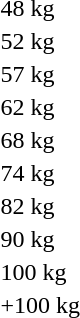<table>
<tr>
<td>48 kg</td>
<td></td>
<td></td>
<td></td>
</tr>
<tr>
<td>52 kg</td>
<td></td>
<td></td>
<td></td>
</tr>
<tr>
<td>57 kg</td>
<td></td>
<td></td>
<td></td>
</tr>
<tr>
<td>62 kg</td>
<td></td>
<td></td>
<td></td>
</tr>
<tr>
<td>68 kg</td>
<td></td>
<td></td>
<td></td>
</tr>
<tr>
<td>74 kg</td>
<td></td>
<td></td>
<td></td>
</tr>
<tr>
<td>82 kg</td>
<td></td>
<td></td>
<td></td>
</tr>
<tr>
<td>90 kg</td>
<td></td>
<td></td>
<td></td>
</tr>
<tr>
<td>100 kg</td>
<td></td>
<td></td>
<td></td>
</tr>
<tr>
<td>+100 kg</td>
<td></td>
<td></td>
<td></td>
</tr>
</table>
